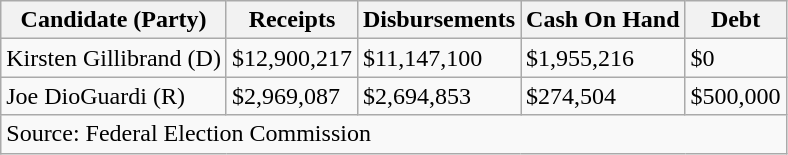<table class="wikitable sortable">
<tr>
<th>Candidate (Party)</th>
<th>Receipts</th>
<th>Disbursements</th>
<th>Cash On Hand</th>
<th>Debt</th>
</tr>
<tr>
<td>Kirsten Gillibrand (D)</td>
<td>$12,900,217</td>
<td>$11,147,100</td>
<td>$1,955,216</td>
<td>$0</td>
</tr>
<tr>
<td>Joe DioGuardi (R)</td>
<td>$2,969,087</td>
<td>$2,694,853</td>
<td>$274,504</td>
<td>$500,000</td>
</tr>
<tr>
<td colspan=5>Source: Federal Election Commission</td>
</tr>
</table>
